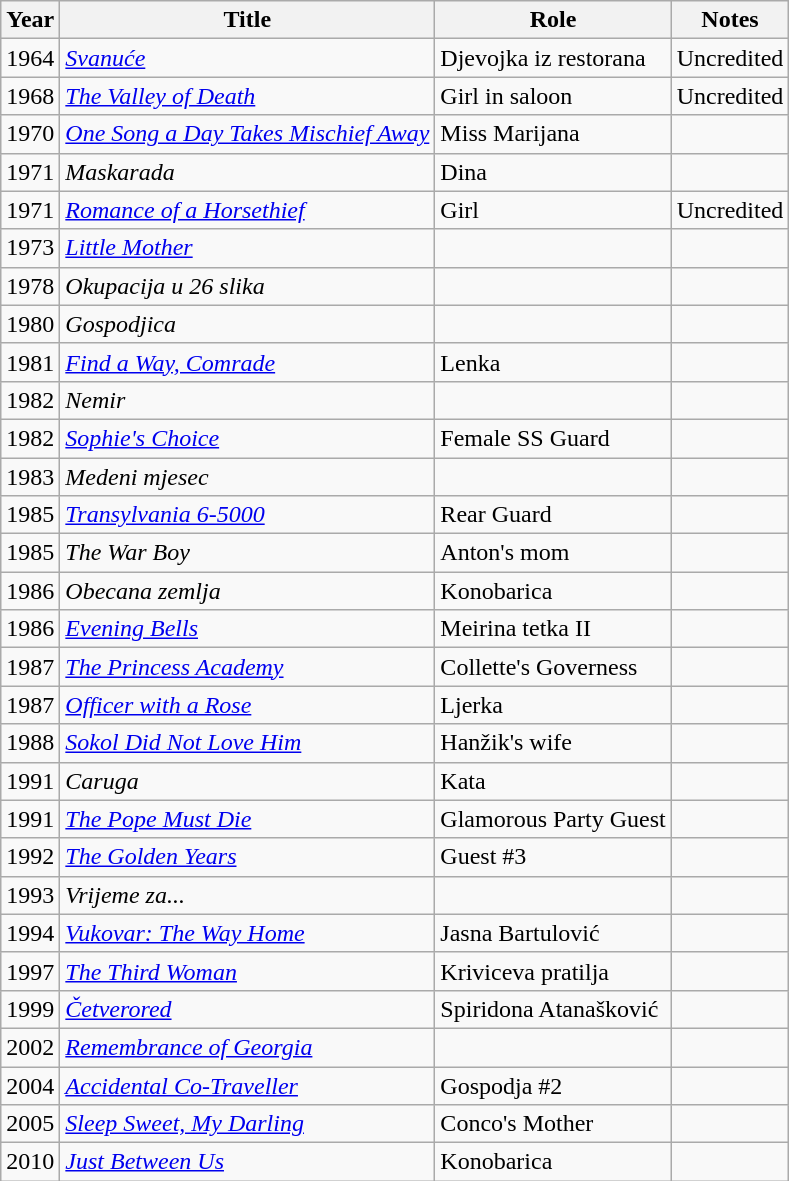<table class="wikitable sortable">
<tr>
<th>Year</th>
<th>Title</th>
<th>Role</th>
<th class="unsortable">Notes</th>
</tr>
<tr>
<td>1964</td>
<td><em><a href='#'>Svanuće</a></em></td>
<td>Djevojka iz restorana</td>
<td>Uncredited</td>
</tr>
<tr>
<td>1968</td>
<td><em><a href='#'>The Valley of Death</a></em></td>
<td>Girl in saloon</td>
<td>Uncredited</td>
</tr>
<tr>
<td>1970</td>
<td><em><a href='#'>One Song a Day Takes Mischief Away</a></em></td>
<td>Miss Marijana</td>
<td></td>
</tr>
<tr>
<td>1971</td>
<td><em>Maskarada</em></td>
<td>Dina</td>
<td></td>
</tr>
<tr>
<td>1971</td>
<td><em><a href='#'>Romance of a Horsethief</a></em></td>
<td>Girl</td>
<td>Uncredited</td>
</tr>
<tr>
<td>1973</td>
<td><em><a href='#'>Little Mother</a></em></td>
<td></td>
<td></td>
</tr>
<tr>
<td>1978</td>
<td><em>Okupacija u 26 slika</em></td>
<td></td>
<td></td>
</tr>
<tr>
<td>1980</td>
<td><em>Gospodjica</em></td>
<td></td>
<td></td>
</tr>
<tr>
<td>1981</td>
<td><em><a href='#'>Find a Way, Comrade</a></em></td>
<td>Lenka</td>
<td></td>
</tr>
<tr>
<td>1982</td>
<td><em>Nemir</em></td>
<td></td>
<td></td>
</tr>
<tr>
<td>1982</td>
<td><em><a href='#'>Sophie's Choice</a></em></td>
<td>Female SS Guard</td>
<td></td>
</tr>
<tr>
<td>1983</td>
<td><em>Medeni mjesec</em></td>
<td></td>
<td></td>
</tr>
<tr>
<td>1985</td>
<td><em><a href='#'>Transylvania 6-5000</a></em></td>
<td>Rear Guard</td>
<td></td>
</tr>
<tr>
<td>1985</td>
<td><em>The War Boy</em></td>
<td>Anton's mom</td>
<td></td>
</tr>
<tr>
<td>1986</td>
<td><em>Obecana zemlja</em></td>
<td>Konobarica</td>
<td></td>
</tr>
<tr>
<td>1986</td>
<td><em><a href='#'>Evening Bells</a></em></td>
<td>Meirina tetka II</td>
<td></td>
</tr>
<tr>
<td>1987</td>
<td><em><a href='#'>The Princess Academy</a></em></td>
<td>Collette's Governess</td>
<td></td>
</tr>
<tr>
<td>1987</td>
<td><em><a href='#'>Officer with a Rose</a></em></td>
<td>Ljerka</td>
<td></td>
</tr>
<tr>
<td>1988</td>
<td><em><a href='#'>Sokol Did Not Love Him</a></em></td>
<td>Hanžik's wife</td>
<td></td>
</tr>
<tr>
<td>1991</td>
<td><em>Caruga</em></td>
<td>Kata</td>
<td></td>
</tr>
<tr>
<td>1991</td>
<td><em><a href='#'>The Pope Must Die</a></em></td>
<td>Glamorous Party Guest</td>
<td></td>
</tr>
<tr>
<td>1992</td>
<td><em><a href='#'>The Golden Years</a></em></td>
<td>Guest #3</td>
<td></td>
</tr>
<tr>
<td>1993</td>
<td><em>Vrijeme za...</em></td>
<td></td>
<td></td>
</tr>
<tr>
<td>1994</td>
<td><em><a href='#'>Vukovar: The Way Home</a></em></td>
<td>Jasna Bartulović</td>
<td></td>
</tr>
<tr>
<td>1997</td>
<td><em><a href='#'>The Third Woman</a></em></td>
<td>Kriviceva pratilja</td>
<td></td>
</tr>
<tr>
<td>1999</td>
<td><em><a href='#'>Četverored</a></em></td>
<td>Spiridona Atanašković</td>
<td></td>
</tr>
<tr>
<td>2002</td>
<td><em><a href='#'>Remembrance of Georgia</a></em></td>
<td></td>
<td></td>
</tr>
<tr>
<td>2004</td>
<td><em><a href='#'>Accidental Co-Traveller</a></em></td>
<td>Gospodja #2</td>
<td></td>
</tr>
<tr>
<td>2005</td>
<td><em><a href='#'>Sleep Sweet, My Darling</a></em></td>
<td>Conco's Mother</td>
<td></td>
</tr>
<tr>
<td>2010</td>
<td><em><a href='#'>Just Between Us</a></em></td>
<td>Konobarica</td>
<td></td>
</tr>
</table>
